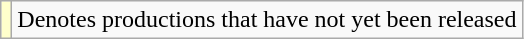<table class="wikitable sortable">
<tr>
<td style="background:#ffc;"></td>
<td>Denotes productions that have not yet been released</td>
</tr>
</table>
